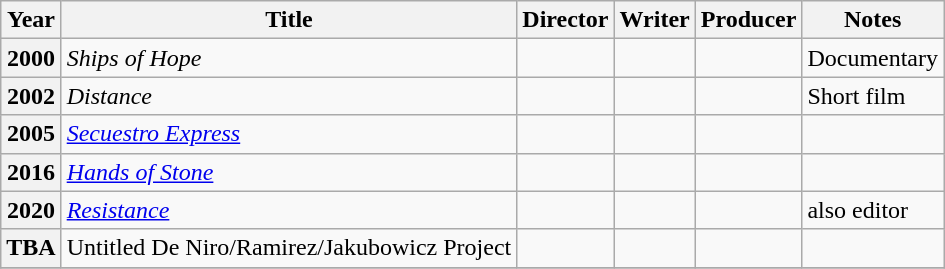<table class="wikitable plainrowheaders sortable">
<tr>
<th scope="col">Year</th>
<th scope="col">Title</th>
<th scope="col">Director</th>
<th scope="col">Writer</th>
<th scope="col">Producer</th>
<th scope="col" class="unsortable">Notes</th>
</tr>
<tr>
<th scope=row>2000</th>
<td><em>Ships of Hope</em></td>
<td></td>
<td></td>
<td></td>
<td>Documentary</td>
</tr>
<tr>
<th scope=row>2002</th>
<td><em>Distance</em></td>
<td></td>
<td></td>
<td></td>
<td>Short film</td>
</tr>
<tr>
<th scope=row>2005</th>
<td><em><a href='#'>Secuestro Express</a></em></td>
<td></td>
<td></td>
<td></td>
<td></td>
</tr>
<tr>
<th scope=row>2016</th>
<td><em><a href='#'>Hands of Stone</a></em></td>
<td></td>
<td></td>
<td></td>
<td></td>
</tr>
<tr>
<th scope=row>2020</th>
<td><em><a href='#'>Resistance</a></em></td>
<td></td>
<td></td>
<td></td>
<td>also editor</td>
</tr>
<tr>
<th scope=row>TBA</th>
<td>Untitled De Niro/Ramirez/Jakubowicz Project</td>
<td></td>
<td></td>
<td></td>
<td></td>
</tr>
<tr>
</tr>
</table>
